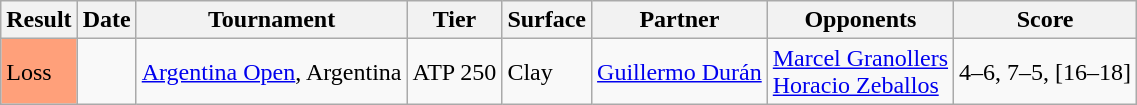<table class="wikitable">
<tr>
<th>Result</th>
<th>Date</th>
<th>Tournament</th>
<th>Tier</th>
<th>Surface</th>
<th>Partner</th>
<th>Opponents</th>
<th class=unsortable>Score</th>
</tr>
<tr>
<td bgcolor=FFA07A>Loss</td>
<td><a href='#'></a></td>
<td><a href='#'>Argentina Open</a>, Argentina</td>
<td>ATP 250</td>
<td>Clay</td>
<td> <a href='#'>Guillermo Durán</a></td>
<td> <a href='#'>Marcel Granollers</a><br> <a href='#'>Horacio Zeballos</a></td>
<td>4–6, 7–5, [16–18]</td>
</tr>
</table>
